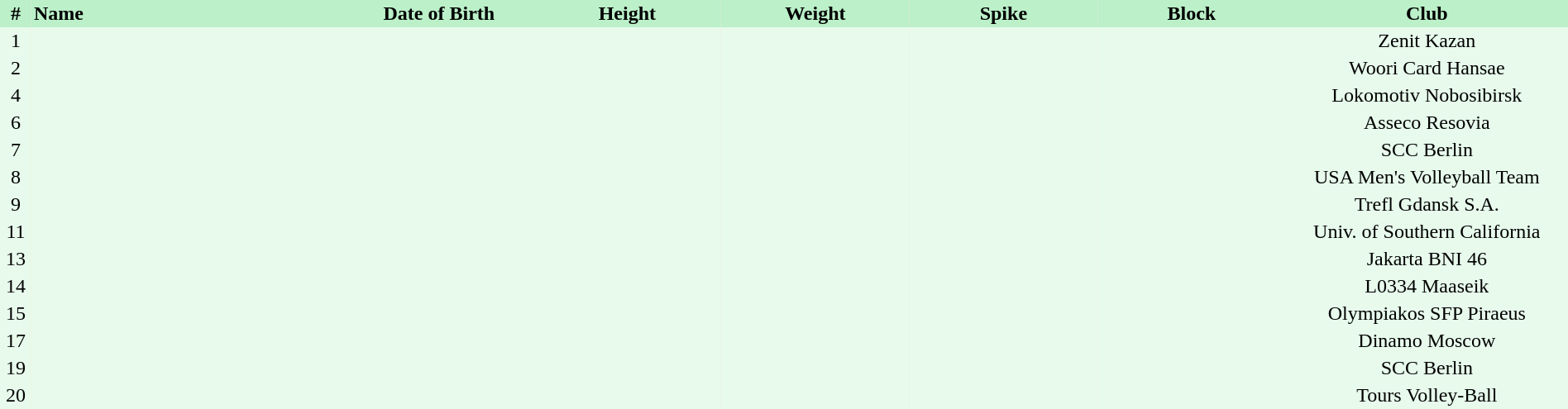<table border=0 cellpadding=2 cellspacing=0  |- bgcolor=#FFECCE style=text-align:center; font-size:90%; width=100%>
<tr bgcolor=#BBF0C9>
<th width=2%>#</th>
<th align=left width=20%>Name</th>
<th width=12%>Date of Birth</th>
<th width=12%>Height</th>
<th width=12%>Weight</th>
<th width=12%>Spike</th>
<th width=12%>Block</th>
<th width=20%>Club</th>
</tr>
<tr bgcolor=#E7FAEC>
<td>1</td>
<td align=left></td>
<td align=right></td>
<td></td>
<td></td>
<td></td>
<td></td>
<td>Zenit Kazan</td>
</tr>
<tr bgcolor=#E7FAEC>
<td>2</td>
<td align=left></td>
<td align=right></td>
<td></td>
<td></td>
<td></td>
<td></td>
<td>Woori Card Hansae</td>
</tr>
<tr bgcolor=#E7FAEC>
<td>4</td>
<td align=left></td>
<td align=right></td>
<td></td>
<td></td>
<td></td>
<td></td>
<td>Lokomotiv Nobosibirsk</td>
</tr>
<tr bgcolor=#E7FAEC>
<td>6</td>
<td align=left></td>
<td align=right></td>
<td></td>
<td></td>
<td></td>
<td></td>
<td>Asseco Resovia</td>
</tr>
<tr bgcolor=#E7FAEC>
<td>7</td>
<td align=left></td>
<td align=right></td>
<td></td>
<td></td>
<td></td>
<td></td>
<td>SCC Berlin</td>
</tr>
<tr bgcolor=#E7FAEC>
<td>8</td>
<td align=left></td>
<td align=right></td>
<td></td>
<td></td>
<td></td>
<td></td>
<td>USA Men's Volleyball Team</td>
</tr>
<tr bgcolor=#E7FAEC>
<td>9</td>
<td align=left></td>
<td align=right></td>
<td></td>
<td></td>
<td></td>
<td></td>
<td>Trefl Gdansk S.A.</td>
</tr>
<tr bgcolor=#E7FAEC>
<td>11</td>
<td align=left></td>
<td align=right></td>
<td></td>
<td></td>
<td></td>
<td></td>
<td>Univ. of Southern California</td>
</tr>
<tr bgcolor=#E7FAEC>
<td>13</td>
<td align=left></td>
<td align=right></td>
<td></td>
<td></td>
<td></td>
<td></td>
<td>Jakarta BNI 46</td>
</tr>
<tr bgcolor=#E7FAEC>
<td>14</td>
<td align=left></td>
<td align=right></td>
<td></td>
<td></td>
<td></td>
<td></td>
<td>L0334 Maaseik</td>
</tr>
<tr bgcolor=#E7FAEC>
<td>15</td>
<td align=left></td>
<td align=right></td>
<td></td>
<td></td>
<td></td>
<td></td>
<td>Olympiakos SFP Piraeus</td>
</tr>
<tr bgcolor=#E7FAEC>
<td>17</td>
<td align=left></td>
<td align=right></td>
<td></td>
<td></td>
<td></td>
<td></td>
<td>Dinamo Moscow</td>
</tr>
<tr bgcolor=#E7FAEC>
<td>19</td>
<td align=left></td>
<td align=right></td>
<td></td>
<td></td>
<td></td>
<td></td>
<td>SCC Berlin</td>
</tr>
<tr bgcolor=#E7FAEC>
<td>20</td>
<td align=left></td>
<td align=right></td>
<td></td>
<td></td>
<td></td>
<td></td>
<td>Tours Volley-Ball</td>
</tr>
</table>
